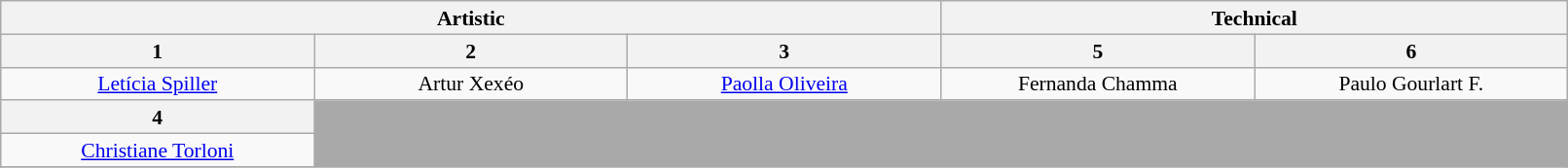<table class="wikitable" style="font-size:90%; line-height:16px; text-align:center" width="85%">
<tr>
<th colspan=3>Artistic</th>
<th colspan=2>Technical</th>
</tr>
<tr>
<th width=150>1</th>
<th width=150>2</th>
<th width=150>3</th>
<th width=150>5</th>
<th width=150>6</th>
</tr>
<tr>
<td><a href='#'>Letícia Spiller</a></td>
<td>Artur Xexéo</td>
<td><a href='#'>Paolla Oliveira</a></td>
<td>Fernanda Chamma</td>
<td>Paulo Gourlart F.</td>
</tr>
<tr>
<th>4</th>
<td rowspan=2 colspan=4 bgcolor="A9A9A9"></td>
</tr>
<tr>
<td><a href='#'>Christiane Torloni</a></td>
</tr>
<tr>
</tr>
</table>
